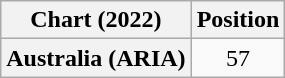<table class="wikitable plainrowheaders" style="text-align:center">
<tr>
<th scope="col">Chart (2022)</th>
<th scope="col">Position</th>
</tr>
<tr>
<th scope="row">Australia (ARIA)</th>
<td>57</td>
</tr>
</table>
